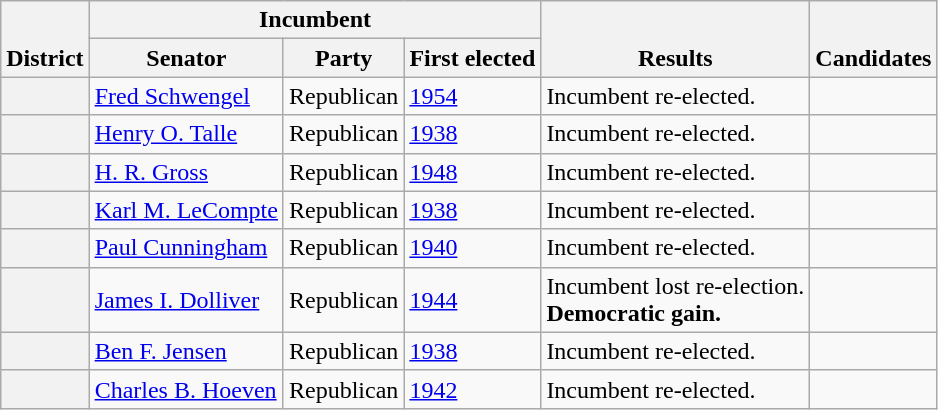<table class=wikitable>
<tr valign=bottom>
<th rowspan=2>District</th>
<th colspan=3>Incumbent</th>
<th rowspan=2>Results</th>
<th rowspan=2>Candidates</th>
</tr>
<tr>
<th>Senator</th>
<th>Party</th>
<th>First elected</th>
</tr>
<tr>
<th></th>
<td><a href='#'>Fred Schwengel</a></td>
<td>Republican</td>
<td><a href='#'>1954</a></td>
<td>Incumbent re-elected.</td>
<td nowrap></td>
</tr>
<tr>
<th></th>
<td><a href='#'>Henry O. Talle</a></td>
<td>Republican</td>
<td><a href='#'>1938</a></td>
<td>Incumbent re-elected.</td>
<td nowrap></td>
</tr>
<tr>
<th></th>
<td><a href='#'>H. R. Gross</a></td>
<td>Republican</td>
<td><a href='#'>1948</a></td>
<td>Incumbent re-elected.</td>
<td nowrap></td>
</tr>
<tr>
<th></th>
<td><a href='#'>Karl M. LeCompte</a></td>
<td>Republican</td>
<td><a href='#'>1938</a></td>
<td>Incumbent re-elected.</td>
<td nowrap></td>
</tr>
<tr>
<th></th>
<td><a href='#'>Paul Cunningham</a></td>
<td>Republican</td>
<td><a href='#'>1940</a></td>
<td>Incumbent re-elected.</td>
<td nowrap></td>
</tr>
<tr>
<th></th>
<td><a href='#'>James I. Dolliver</a></td>
<td>Republican</td>
<td><a href='#'>1944</a></td>
<td>Incumbent lost re-election.<br><strong>Democratic gain.</strong></td>
<td nowrap></td>
</tr>
<tr>
<th></th>
<td><a href='#'>Ben F. Jensen</a></td>
<td>Republican</td>
<td><a href='#'>1938</a></td>
<td>Incumbent re-elected.</td>
<td nowrap></td>
</tr>
<tr>
<th></th>
<td><a href='#'>Charles B. Hoeven</a></td>
<td>Republican</td>
<td><a href='#'>1942</a></td>
<td>Incumbent re-elected.</td>
<td nowrap></td>
</tr>
</table>
